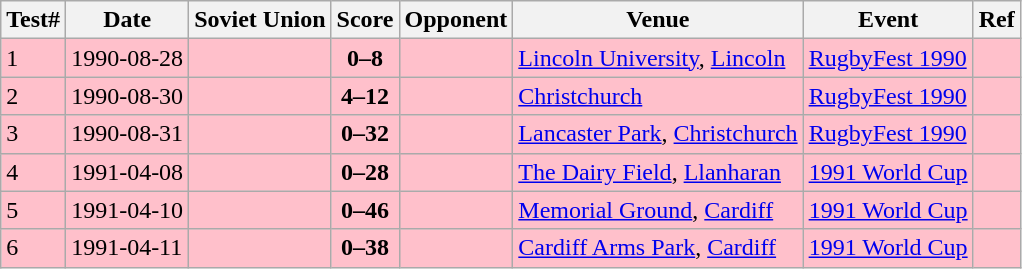<table class="wikitable sortable">
<tr>
<th>Test#</th>
<th>Date</th>
<th>Soviet Union</th>
<th>Score</th>
<th>Opponent</th>
<th>Venue</th>
<th>Event</th>
<th>Ref</th>
</tr>
<tr bgcolor=pink>
<td>1</td>
<td>1990-08-28</td>
<td></td>
<td align=center><strong>0–8</strong></td>
<td></td>
<td><a href='#'>Lincoln University</a>, <a href='#'>Lincoln</a></td>
<td><a href='#'>RugbyFest 1990</a></td>
<td></td>
</tr>
<tr bgcolor=pink>
<td>2</td>
<td>1990-08-30</td>
<td></td>
<td align=center><strong>4–12</strong></td>
<td></td>
<td><a href='#'>Christchurch</a></td>
<td><a href='#'>RugbyFest 1990</a></td>
<td></td>
</tr>
<tr bgcolor=pink>
<td>3</td>
<td>1990-08-31</td>
<td></td>
<td align=center><strong>0–32</strong></td>
<td></td>
<td><a href='#'>Lancaster Park</a>, <a href='#'>Christchurch</a></td>
<td><a href='#'>RugbyFest 1990</a></td>
<td></td>
</tr>
<tr bgcolor=pink>
<td>4</td>
<td>1991-04-08</td>
<td></td>
<td align=center><strong>0–28</strong></td>
<td></td>
<td><a href='#'>The Dairy Field</a>, <a href='#'>Llanharan</a></td>
<td><a href='#'>1991 World Cup</a></td>
<td></td>
</tr>
<tr bgcolor=pink>
<td>5</td>
<td>1991-04-10</td>
<td></td>
<td align=center><strong>0–46</strong></td>
<td></td>
<td><a href='#'>Memorial Ground</a>, <a href='#'>Cardiff</a></td>
<td><a href='#'>1991 World Cup</a></td>
<td></td>
</tr>
<tr bgcolor=pink>
<td>6</td>
<td>1991-04-11</td>
<td></td>
<td align=center><strong>0–38</strong></td>
<td></td>
<td><a href='#'>Cardiff Arms Park</a>, <a href='#'>Cardiff</a></td>
<td><a href='#'>1991 World Cup</a></td>
<td></td>
</tr>
</table>
